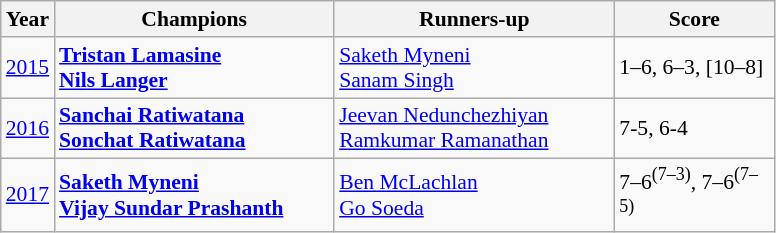<table class="wikitable" style="font-size:90%">
<tr>
<th>Year</th>
<th width="180">Champions</th>
<th width="180">Runners-up</th>
<th width="100">Score</th>
</tr>
<tr>
<td><a href='#'>2015</a></td>
<td> <strong><a href='#'>Tristan Lamasine</a></strong><br> <strong><a href='#'>Nils Langer</a></strong></td>
<td> <a href='#'>Saketh Myneni</a><br> <a href='#'>Sanam Singh</a></td>
<td>1–6, 6–3, [10–8]</td>
</tr>
<tr>
<td><a href='#'>2016</a></td>
<td> <strong><a href='#'>Sanchai Ratiwatana</a></strong><br> <strong><a href='#'>Sonchat Ratiwatana</a></strong></td>
<td> <a href='#'>Jeevan Nedunchezhiyan</a><br> <a href='#'>Ramkumar Ramanathan</a></td>
<td>7-5, 6-4</td>
</tr>
<tr>
<td><a href='#'>2017</a></td>
<td> <strong><a href='#'>Saketh Myneni</a></strong><br> <strong><a href='#'>Vijay Sundar Prashanth</a></strong></td>
<td> <a href='#'>Ben McLachlan</a><br> <a href='#'>Go Soeda</a></td>
<td>7–6<sup>(7–3)</sup>, 7–6<sup>(7–5)</sup></td>
</tr>
</table>
